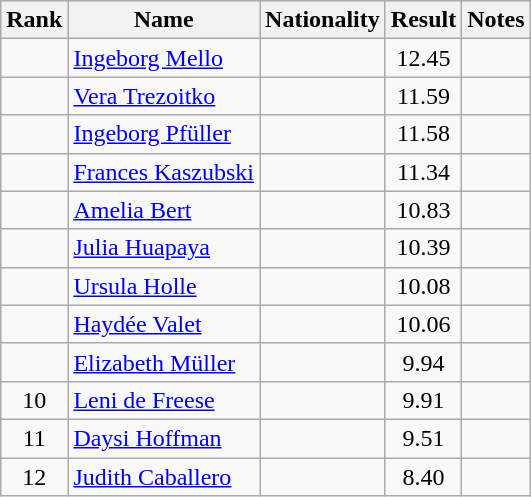<table class="wikitable sortable" style="text-align:center">
<tr>
<th>Rank</th>
<th>Name</th>
<th>Nationality</th>
<th>Result</th>
<th>Notes</th>
</tr>
<tr>
<td></td>
<td align=left><a href='#'>Ingeborg Mello</a></td>
<td align=left></td>
<td>12.45</td>
<td></td>
</tr>
<tr>
<td></td>
<td align=left><a href='#'>Vera Trezoitko</a></td>
<td align=left></td>
<td>11.59</td>
<td></td>
</tr>
<tr>
<td></td>
<td align=left><a href='#'>Ingeborg Pfüller</a></td>
<td align=left></td>
<td>11.58</td>
<td></td>
</tr>
<tr>
<td></td>
<td align=left><a href='#'>Frances Kaszubski</a></td>
<td align=left></td>
<td>11.34</td>
<td></td>
</tr>
<tr>
<td></td>
<td align=left><a href='#'>Amelia Bert</a></td>
<td align=left></td>
<td>10.83</td>
<td></td>
</tr>
<tr>
<td></td>
<td align=left><a href='#'>Julia Huapaya</a></td>
<td align=left></td>
<td>10.39</td>
<td></td>
</tr>
<tr>
<td></td>
<td align=left><a href='#'>Ursula Holle</a></td>
<td align=left></td>
<td>10.08</td>
<td></td>
</tr>
<tr>
<td></td>
<td align=left><a href='#'>Haydée Valet</a></td>
<td align=left></td>
<td>10.06</td>
<td></td>
</tr>
<tr>
<td></td>
<td align=left><a href='#'>Elizabeth Müller</a></td>
<td align=left></td>
<td>9.94</td>
<td></td>
</tr>
<tr>
<td>10</td>
<td align=left><a href='#'>Leni de Freese</a></td>
<td align=left></td>
<td>9.91</td>
<td></td>
</tr>
<tr>
<td>11</td>
<td align=left><a href='#'>Daysi Hoffman</a></td>
<td align=left></td>
<td>9.51</td>
<td></td>
</tr>
<tr>
<td>12</td>
<td align=left><a href='#'>Judith Caballero</a></td>
<td align=left></td>
<td>8.40</td>
<td></td>
</tr>
</table>
